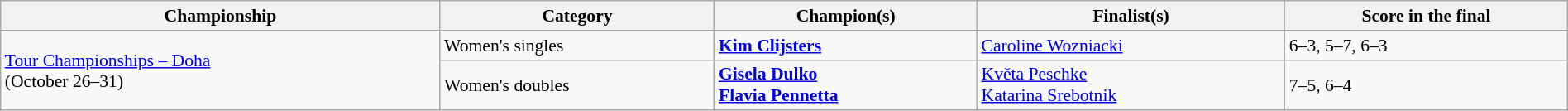<table class="wikitable" style="font-size:90%;" width=100%>
<tr>
<th>Championship</th>
<th>Category</th>
<th>Champion(s)</th>
<th>Finalist(s)</th>
<th>Score in the final</th>
</tr>
<tr>
<td rowspan="2"><a href='#'>Tour Championships – Doha</a><br>(October 26–31)</td>
<td>Women's singles</td>
<td> <strong><a href='#'>Kim Clijsters</a></strong></td>
<td> <a href='#'>Caroline Wozniacki</a></td>
<td>6–3, 5–7, 6–3</td>
</tr>
<tr>
<td>Women's doubles</td>
<td> <strong><a href='#'>Gisela Dulko</a></strong> <br> <strong><a href='#'>Flavia Pennetta</a></strong></td>
<td> <a href='#'>Květa Peschke</a> <br> <a href='#'>Katarina Srebotnik</a></td>
<td>7–5, 6–4</td>
</tr>
</table>
